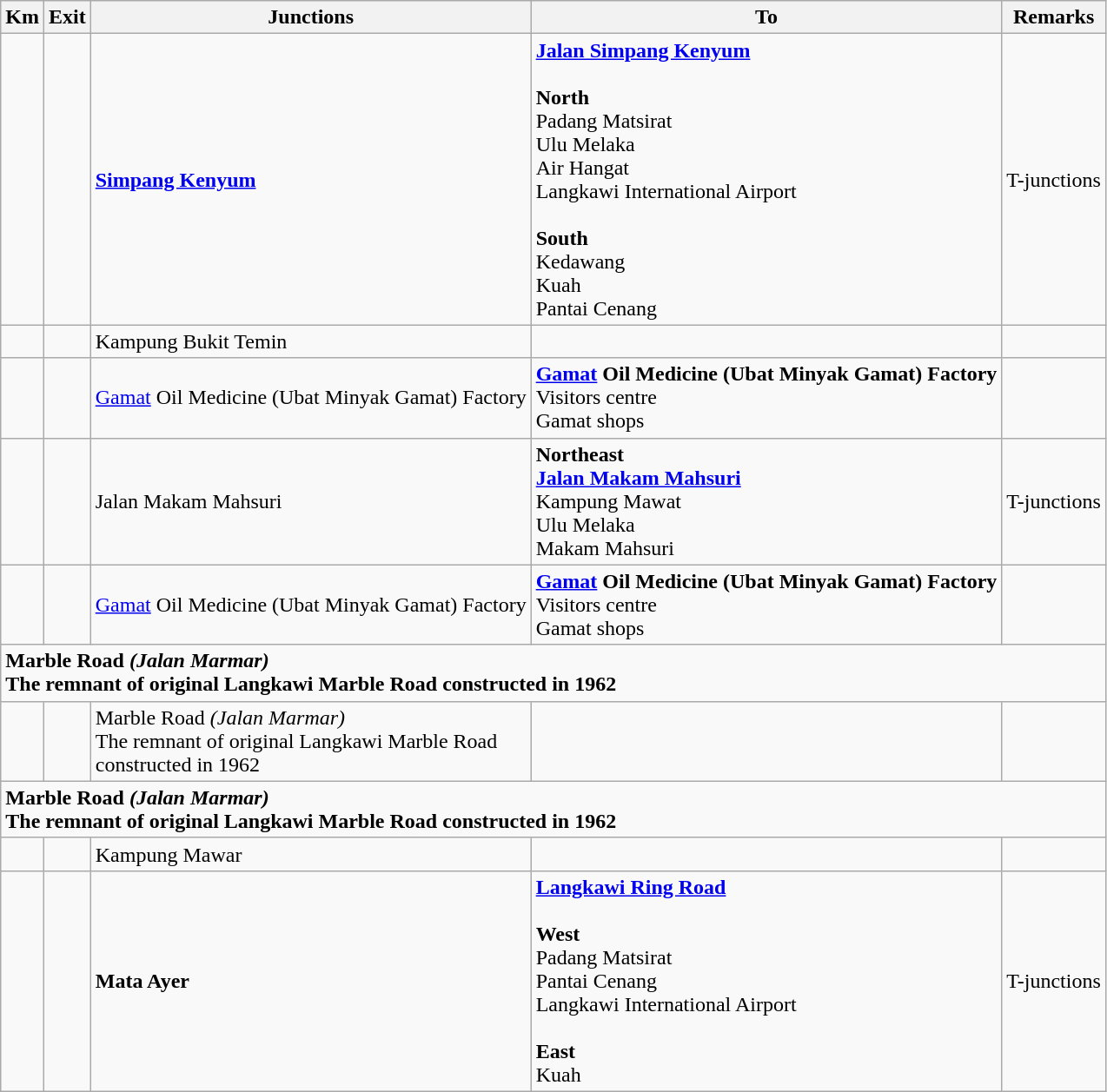<table class="wikitable">
<tr>
<th>Km</th>
<th>Exit</th>
<th>Junctions</th>
<th>To</th>
<th>Remarks</th>
</tr>
<tr>
<td></td>
<td></td>
<td><strong><a href='#'>Simpang Kenyum</a></strong></td>
<td> <strong><a href='#'>Jalan Simpang Kenyum</a></strong><br><br><strong>North</strong><br>Padang Matsirat<br>Ulu Melaka<br>Air Hangat<br>Langkawi International Airport <br><br><strong>South</strong><br>Kedawang<br>Kuah<br>Pantai Cenang</td>
<td>T-junctions</td>
</tr>
<tr>
<td></td>
<td></td>
<td>Kampung Bukit Temin</td>
<td></td>
<td></td>
</tr>
<tr>
<td></td>
<td></td>
<td><a href='#'>Gamat</a> Oil Medicine (Ubat Minyak Gamat) Factory</td>
<td><strong><a href='#'>Gamat</a> Oil Medicine (Ubat Minyak Gamat) Factory</strong><br>Visitors centre<br>Gamat shops<br></td>
<td></td>
</tr>
<tr>
<td></td>
<td></td>
<td>Jalan Makam Mahsuri</td>
<td><strong>Northeast</strong><br> <strong><a href='#'>Jalan Makam Mahsuri</a></strong><br>Kampung Mawat<br>Ulu Melaka<br>Makam Mahsuri</td>
<td>T-junctions</td>
</tr>
<tr>
<td></td>
<td></td>
<td><a href='#'>Gamat</a> Oil Medicine (Ubat Minyak Gamat) Factory</td>
<td><strong><a href='#'>Gamat</a> Oil Medicine (Ubat Minyak Gamat) Factory</strong><br>Visitors centre<br>Gamat shops<br></td>
<td></td>
</tr>
<tr>
<td style="width:600px" colspan="6" style="text-align:center; background:white;"><strong><span>Marble Road <em>(Jalan Marmar)</em><br>The remnant of original Langkawi Marble Road constructed in 1962</span></strong></td>
</tr>
<tr>
<td></td>
<td></td>
<td>Marble Road <em>(Jalan Marmar)</em><br>The remnant of original Langkawi Marble Road<br>constructed in 1962</td>
<td></td>
<td></td>
</tr>
<tr>
<td style="width:600px" colspan="6" style="text-align:center; background:white;"><strong><span>Marble Road <em>(Jalan Marmar)</em><br>The remnant of original Langkawi Marble Road constructed in 1962</span></strong></td>
</tr>
<tr>
<td></td>
<td></td>
<td>Kampung Mawar</td>
<td></td>
<td></td>
</tr>
<tr>
<td></td>
<td></td>
<td><strong>Mata Ayer</strong></td>
<td> <strong><a href='#'>Langkawi Ring Road</a></strong><br><br><strong>West</strong><br>Padang Matsirat<br>Pantai Cenang<br>Langkawi International Airport <br><br><strong>East</strong><br>Kuah</td>
<td>T-junctions</td>
</tr>
</table>
